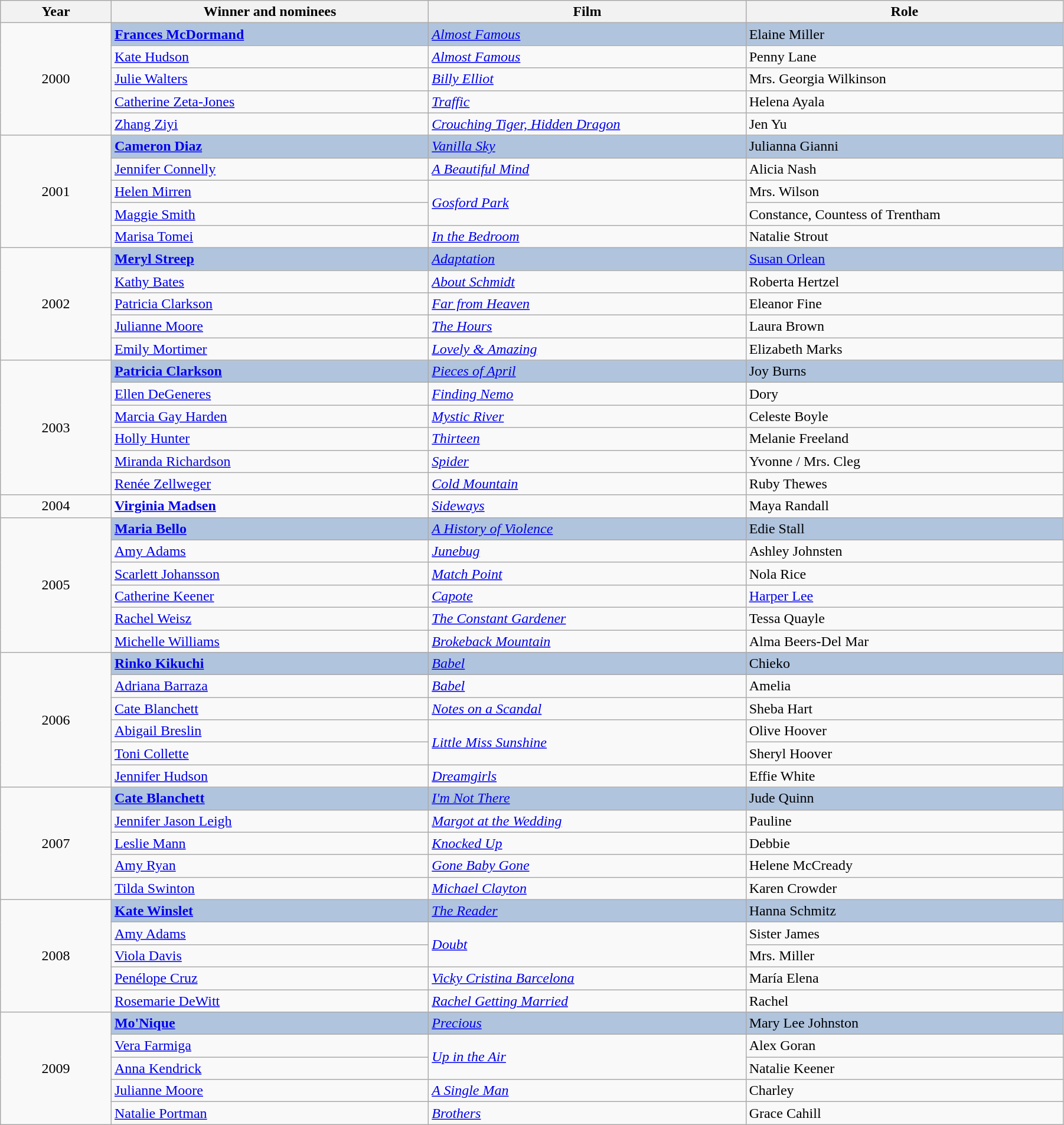<table class="wikitable" width="95%" cellpadding="5">
<tr>
<th width="100"><strong>Year</strong></th>
<th width="300"><strong>Winner and nominees</strong></th>
<th width="300"><strong>Film</strong></th>
<th width="300"><strong>Role</strong></th>
</tr>
<tr>
<td rowspan="5" style="text-align:center;">2000</td>
<td style="background:#B0C4DE;"><strong><a href='#'>Frances McDormand</a></strong></td>
<td style="background:#B0C4DE;"><em><a href='#'>Almost Famous</a></em></td>
<td style="background:#B0C4DE;">Elaine Miller</td>
</tr>
<tr>
<td><a href='#'>Kate Hudson</a></td>
<td><em><a href='#'>Almost Famous</a></em></td>
<td>Penny Lane</td>
</tr>
<tr>
<td><a href='#'>Julie Walters</a></td>
<td><em><a href='#'>Billy Elliot</a></em></td>
<td>Mrs. Georgia Wilkinson</td>
</tr>
<tr>
<td><a href='#'>Catherine Zeta-Jones</a></td>
<td><em><a href='#'>Traffic</a></em></td>
<td>Helena Ayala</td>
</tr>
<tr>
<td><a href='#'>Zhang Ziyi</a></td>
<td><em><a href='#'>Crouching Tiger, Hidden Dragon</a></em></td>
<td>Jen Yu</td>
</tr>
<tr>
<td rowspan="5" style="text-align:center;">2001</td>
<td style="background:#B0C4DE;"><strong><a href='#'>Cameron Diaz</a></strong></td>
<td style="background:#B0C4DE;"><em><a href='#'>Vanilla Sky</a></em></td>
<td style="background:#B0C4DE;">Julianna Gianni</td>
</tr>
<tr>
<td><a href='#'>Jennifer Connelly</a></td>
<td><em><a href='#'>A Beautiful Mind</a></em></td>
<td>Alicia Nash</td>
</tr>
<tr>
<td><a href='#'>Helen Mirren</a></td>
<td rowspan="2"><em><a href='#'>Gosford Park</a></em></td>
<td>Mrs. Wilson</td>
</tr>
<tr>
<td><a href='#'>Maggie Smith</a></td>
<td>Constance, Countess of Trentham</td>
</tr>
<tr>
<td><a href='#'>Marisa Tomei</a></td>
<td><em><a href='#'>In the Bedroom</a></em></td>
<td>Natalie Strout</td>
</tr>
<tr>
<td rowspan="5" style="text-align:center;">2002</td>
<td style="background:#B0C4DE;"><strong><a href='#'>Meryl Streep</a></strong></td>
<td style="background:#B0C4DE;"><em><a href='#'>Adaptation</a></em></td>
<td style="background:#B0C4DE;"><a href='#'>Susan Orlean</a></td>
</tr>
<tr>
<td><a href='#'>Kathy Bates</a></td>
<td><em><a href='#'>About Schmidt</a></em></td>
<td>Roberta Hertzel</td>
</tr>
<tr>
<td><a href='#'>Patricia Clarkson</a></td>
<td><em><a href='#'>Far from Heaven</a></em></td>
<td>Eleanor Fine</td>
</tr>
<tr>
<td><a href='#'>Julianne Moore</a></td>
<td><em><a href='#'>The Hours</a></em></td>
<td>Laura Brown</td>
</tr>
<tr>
<td><a href='#'>Emily Mortimer</a></td>
<td><em><a href='#'>Lovely & Amazing</a></em></td>
<td>Elizabeth Marks</td>
</tr>
<tr>
<td rowspan="6" style="text-align:center;">2003</td>
<td style="background:#B0C4DE;"><strong><a href='#'>Patricia Clarkson</a></strong></td>
<td style="background:#B0C4DE;"><em><a href='#'>Pieces of April</a></em></td>
<td style="background:#B0C4DE;">Joy Burns</td>
</tr>
<tr>
<td><a href='#'>Ellen DeGeneres</a></td>
<td><em><a href='#'>Finding Nemo</a></em></td>
<td>Dory</td>
</tr>
<tr>
<td><a href='#'>Marcia Gay Harden</a></td>
<td><em><a href='#'>Mystic River</a></em></td>
<td>Celeste Boyle</td>
</tr>
<tr>
<td><a href='#'>Holly Hunter</a></td>
<td><em><a href='#'>Thirteen</a></em></td>
<td>Melanie Freeland</td>
</tr>
<tr>
<td><a href='#'>Miranda Richardson</a></td>
<td><em><a href='#'>Spider</a></em></td>
<td>Yvonne / Mrs. Cleg</td>
</tr>
<tr>
<td><a href='#'>Renée Zellweger</a></td>
<td><em><a href='#'>Cold Mountain</a></em></td>
<td>Ruby Thewes</td>
</tr>
<tr>
<td style="text-align:center;">2004</td>
<td><strong><a href='#'>Virginia Madsen</a></strong></td>
<td><em><a href='#'>Sideways</a></em></td>
<td>Maya Randall</td>
</tr>
<tr>
<td rowspan="6" style="text-align:center;">2005</td>
<td style="background:#B0C4DE;"><strong><a href='#'>Maria Bello</a></strong></td>
<td style="background:#B0C4DE;"><em><a href='#'>A History of Violence</a></em></td>
<td style="background:#B0C4DE;">Edie Stall</td>
</tr>
<tr>
<td><a href='#'>Amy Adams</a></td>
<td><em><a href='#'>Junebug</a></em></td>
<td>Ashley Johnsten</td>
</tr>
<tr>
<td><a href='#'>Scarlett Johansson</a></td>
<td><em><a href='#'>Match Point</a></em></td>
<td>Nola Rice</td>
</tr>
<tr>
<td><a href='#'>Catherine Keener</a></td>
<td><em><a href='#'>Capote</a></em></td>
<td><a href='#'>Harper Lee</a></td>
</tr>
<tr>
<td><a href='#'>Rachel Weisz</a></td>
<td><em><a href='#'>The Constant Gardener</a></em></td>
<td>Tessa Quayle</td>
</tr>
<tr>
<td><a href='#'>Michelle Williams</a></td>
<td><em><a href='#'>Brokeback Mountain</a></em></td>
<td>Alma Beers-Del Mar</td>
</tr>
<tr>
<td rowspan="6" style="text-align:center;">2006</td>
<td style="background:#B0C4DE;"><strong><a href='#'>Rinko Kikuchi</a></strong></td>
<td style="background:#B0C4DE;"><em><a href='#'>Babel</a></em></td>
<td style="background:#B0C4DE;">Chieko</td>
</tr>
<tr>
<td><a href='#'>Adriana Barraza</a></td>
<td><em><a href='#'>Babel</a></em></td>
<td>Amelia</td>
</tr>
<tr>
<td><a href='#'>Cate Blanchett</a></td>
<td><em><a href='#'>Notes on a Scandal</a></em></td>
<td>Sheba Hart</td>
</tr>
<tr>
<td><a href='#'>Abigail Breslin</a></td>
<td rowspan="2"><em><a href='#'>Little Miss Sunshine</a></em></td>
<td>Olive Hoover</td>
</tr>
<tr>
<td><a href='#'>Toni Collette</a></td>
<td>Sheryl Hoover</td>
</tr>
<tr>
<td><a href='#'>Jennifer Hudson</a></td>
<td><em><a href='#'>Dreamgirls</a></em></td>
<td>Effie White</td>
</tr>
<tr>
<td rowspan="5" style="text-align:center;">2007</td>
<td style="background:#B0C4DE;"><strong><a href='#'>Cate Blanchett</a></strong></td>
<td style="background:#B0C4DE;"><em><a href='#'>I'm Not There</a></em></td>
<td style="background:#B0C4DE;">Jude Quinn</td>
</tr>
<tr>
<td><a href='#'>Jennifer Jason Leigh</a></td>
<td><em><a href='#'>Margot at the Wedding</a></em></td>
<td>Pauline</td>
</tr>
<tr>
<td><a href='#'>Leslie Mann</a></td>
<td><em><a href='#'>Knocked Up</a></em></td>
<td>Debbie</td>
</tr>
<tr>
<td><a href='#'>Amy Ryan</a></td>
<td><em><a href='#'>Gone Baby Gone</a></em></td>
<td>Helene McCready</td>
</tr>
<tr>
<td><a href='#'>Tilda Swinton</a></td>
<td><em><a href='#'>Michael Clayton</a></em></td>
<td>Karen Crowder</td>
</tr>
<tr>
<td rowspan="5" style="text-align:center;">2008</td>
<td style="background:#B0C4DE;"><strong><a href='#'>Kate Winslet</a></strong></td>
<td style="background:#B0C4DE;"><em><a href='#'>The Reader</a></em></td>
<td style="background:#B0C4DE;">Hanna Schmitz</td>
</tr>
<tr>
<td><a href='#'>Amy Adams</a></td>
<td rowspan="2"><em><a href='#'>Doubt</a></em></td>
<td>Sister James</td>
</tr>
<tr>
<td><a href='#'>Viola Davis</a></td>
<td>Mrs. Miller</td>
</tr>
<tr>
<td><a href='#'>Penélope Cruz</a></td>
<td><em><a href='#'>Vicky Cristina Barcelona</a></em></td>
<td>María Elena</td>
</tr>
<tr>
<td><a href='#'>Rosemarie DeWitt</a></td>
<td><em><a href='#'>Rachel Getting Married</a></em></td>
<td>Rachel</td>
</tr>
<tr>
<td rowspan="5" style="text-align:center;">2009</td>
<td style="background:#B0C4DE;"><strong><a href='#'>Mo'Nique</a></strong></td>
<td style="background:#B0C4DE;"><em><a href='#'>Precious</a></em></td>
<td style="background:#B0C4DE;">Mary Lee Johnston</td>
</tr>
<tr>
<td><a href='#'>Vera Farmiga</a></td>
<td rowspan="2"><em><a href='#'>Up in the Air</a></em></td>
<td>Alex Goran</td>
</tr>
<tr>
<td><a href='#'>Anna Kendrick</a></td>
<td>Natalie Keener</td>
</tr>
<tr>
<td><a href='#'>Julianne Moore</a></td>
<td><em><a href='#'>A Single Man</a></em></td>
<td>Charley</td>
</tr>
<tr>
<td><a href='#'>Natalie Portman</a></td>
<td><em><a href='#'>Brothers</a></em></td>
<td>Grace Cahill</td>
</tr>
</table>
